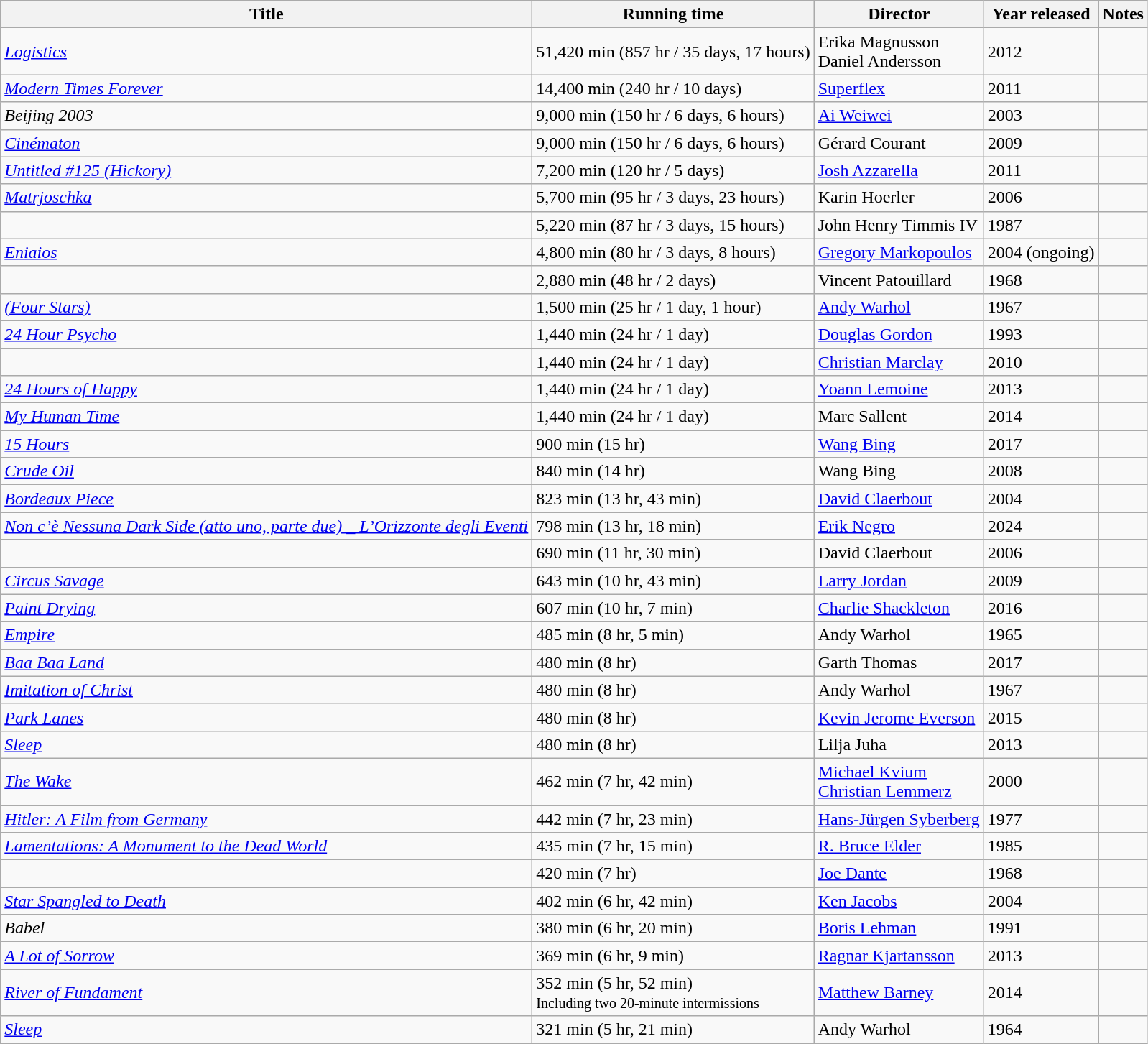<table class="wikitable sortable">
<tr>
<th>Title</th>
<th>Running time</th>
<th>Director</th>
<th>Year released</th>
<th scope="col" class="unsortable">Notes</th>
</tr>
<tr>
<td><em><a href='#'>Logistics</a></em></td>
<td>51,420 min (857 hr / 35 days, 17 hours)</td>
<td>Erika Magnusson<br>Daniel Andersson</td>
<td>2012</td>
<td></td>
</tr>
<tr>
<td><em><a href='#'>Modern Times Forever</a></em></td>
<td>14,400 min (240 hr / 10 days)</td>
<td><a href='#'>Superflex</a></td>
<td>2011</td>
<td></td>
</tr>
<tr>
<td><em>Beijing 2003</em></td>
<td>9,000 min (150 hr / 6 days, 6 hours)</td>
<td><a href='#'>Ai Weiwei</a></td>
<td>2003</td>
<td></td>
</tr>
<tr>
<td><em><a href='#'>Cinématon</a></em></td>
<td>9,000 min (150 hr / 6 days, 6 hours)</td>
<td>Gérard Courant</td>
<td>2009</td>
<td></td>
</tr>
<tr>
<td><em><a href='#'>Untitled #125 (Hickory)</a></em></td>
<td>7,200 min (120 hr / 5 days)</td>
<td><a href='#'>Josh Azzarella</a></td>
<td>2011</td>
<td></td>
</tr>
<tr>
<td><em><a href='#'>Matrjoschka</a></em></td>
<td>5,700 min (95 hr / 3 days, 23 hours)</td>
<td>Karin Hoerler</td>
<td>2006</td>
<td></td>
</tr>
<tr>
<td><em></em></td>
<td>5,220 min (87 hr / 3 days, 15 hours)</td>
<td>John Henry Timmis IV</td>
<td>1987</td>
<td></td>
</tr>
<tr>
<td><em><a href='#'>Eniaios</a></em></td>
<td>4,800 min (80 hr / 3 days, 8 hours)</td>
<td><a href='#'>Gregory Markopoulos</a></td>
<td>2004 (ongoing)</td>
<td></td>
</tr>
<tr>
<td><em></em></td>
<td>2,880 min (48 hr / 2 days)</td>
<td>Vincent Patouillard</td>
<td>1968</td>
<td></td>
</tr>
<tr>
<td><em><a href='#'> (Four Stars)</a></em></td>
<td>1,500 min (25 hr / 1 day, 1 hour)</td>
<td><a href='#'>Andy Warhol</a></td>
<td>1967</td>
<td></td>
</tr>
<tr>
<td><em><a href='#'>24 Hour Psycho</a></em></td>
<td>1,440 min (24 hr / 1 day)</td>
<td><a href='#'>Douglas Gordon</a></td>
<td>1993</td>
<td></td>
</tr>
<tr>
<td><em></em></td>
<td>1,440 min (24 hr / 1 day)</td>
<td><a href='#'>Christian Marclay</a></td>
<td>2010</td>
<td></td>
</tr>
<tr>
<td><em><a href='#'>24 Hours of Happy</a></em></td>
<td>1,440 min (24 hr / 1 day)</td>
<td><a href='#'>Yoann Lemoine</a></td>
<td>2013</td>
<td></td>
</tr>
<tr>
<td><em><a href='#'>My Human Time</a></em></td>
<td>1,440 min (24 hr / 1 day)</td>
<td>Marc Sallent</td>
<td>2014</td>
<td></td>
</tr>
<tr>
<td><em><a href='#'>15 Hours</a></em></td>
<td>900 min (15 hr)</td>
<td><a href='#'>Wang Bing</a></td>
<td>2017</td>
<td></td>
</tr>
<tr>
<td><em><a href='#'>Crude Oil</a></em></td>
<td>840 min (14 hr)</td>
<td>Wang Bing</td>
<td>2008</td>
<td></td>
</tr>
<tr>
<td><em><a href='#'>Bordeaux Piece</a></em></td>
<td>823 min (13 hr, 43 min)</td>
<td><a href='#'>David Claerbout</a></td>
<td>2004</td>
<td></td>
</tr>
<tr>
<td><em><a href='#'>Non c’è Nessuna Dark Side (atto uno, parte due) _ L’Orizzonte degli Eventi</a></em></td>
<td>798 min (13 hr, 18 min)</td>
<td><a href='#'>Erik Negro</a></td>
<td>2024</td>
<td></td>
</tr>
<tr>
<td><em></em></td>
<td>690 min (11 hr, 30 min)</td>
<td>David Claerbout</td>
<td>2006</td>
<td></td>
</tr>
<tr>
<td><em><a href='#'>Circus Savage</a></em></td>
<td>643 min (10 hr, 43 min)</td>
<td><a href='#'>Larry Jordan</a></td>
<td>2009</td>
<td></td>
</tr>
<tr>
<td><em><a href='#'>Paint Drying</a></em></td>
<td>607 min (10 hr, 7 min)</td>
<td><a href='#'>Charlie Shackleton</a></td>
<td>2016</td>
<td></td>
</tr>
<tr>
<td><em><a href='#'>Empire</a></em></td>
<td>485 min (8 hr, 5 min)</td>
<td>Andy Warhol</td>
<td>1965</td>
<td></td>
</tr>
<tr>
<td><em><a href='#'>Baa Baa Land</a></em></td>
<td>480 min (8 hr)</td>
<td>Garth Thomas</td>
<td>2017</td>
<td></td>
</tr>
<tr>
<td><em><a href='#'>Imitation of Christ</a></em></td>
<td>480 min (8 hr)</td>
<td>Andy Warhol</td>
<td>1967</td>
<td></td>
</tr>
<tr>
<td><em><a href='#'>Park Lanes</a></em></td>
<td>480 min (8 hr)</td>
<td><a href='#'>Kevin Jerome Everson</a></td>
<td>2015</td>
<td></td>
</tr>
<tr>
<td><em><a href='#'>Sleep</a></em></td>
<td>480 min (8 hr)</td>
<td>Lilja Juha</td>
<td>2013</td>
<td></td>
</tr>
<tr>
<td><em><a href='#'>The Wake</a></em></td>
<td>462 min (7 hr, 42 min)</td>
<td><a href='#'>Michael Kvium</a><br><a href='#'>Christian Lemmerz</a></td>
<td>2000</td>
<td></td>
</tr>
<tr>
<td><em><a href='#'>Hitler: A Film from Germany</a></em></td>
<td>442 min (7 hr, 23 min)</td>
<td><a href='#'>Hans-Jürgen Syberberg</a></td>
<td>1977</td>
<td></td>
</tr>
<tr>
<td><em><a href='#'>Lamentations: A Monument to the Dead World</a></em></td>
<td>435 min (7 hr, 15 min)</td>
<td><a href='#'>R. Bruce Elder</a></td>
<td>1985</td>
<td></td>
</tr>
<tr>
<td><em></em></td>
<td>420 min (7 hr)</td>
<td><a href='#'>Joe Dante</a></td>
<td>1968</td>
<td></td>
</tr>
<tr>
<td><em><a href='#'>Star Spangled to Death</a></em></td>
<td>402 min (6 hr, 42 min)</td>
<td><a href='#'>Ken Jacobs</a></td>
<td>2004</td>
<td></td>
</tr>
<tr>
<td><em>Babel</em></td>
<td>380 min (6 hr, 20 min)</td>
<td><a href='#'>Boris Lehman</a></td>
<td>1991</td>
<td></td>
</tr>
<tr>
<td><em><a href='#'>A Lot of Sorrow</a></em></td>
<td>369 min (6 hr, 9 min)</td>
<td><a href='#'>Ragnar Kjartansson</a></td>
<td>2013</td>
<td></td>
</tr>
<tr>
<td><em><a href='#'>River of Fundament</a></em></td>
<td>352 min (5 hr, 52 min)<br><small>Including two 20-minute intermissions</small></td>
<td><a href='#'>Matthew Barney</a></td>
<td>2014</td>
<td></td>
</tr>
<tr>
<td><em><a href='#'>Sleep</a></em></td>
<td>321 min (5 hr, 21 min)</td>
<td>Andy Warhol</td>
<td>1964</td>
<td></td>
</tr>
</table>
